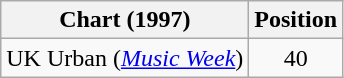<table class="wikitable sortable">
<tr>
<th align="left">Chart (1997)</th>
<th align="center">Position</th>
</tr>
<tr>
<td>UK Urban (<em><a href='#'>Music Week</a></em>)</td>
<td align="center">40</td>
</tr>
</table>
